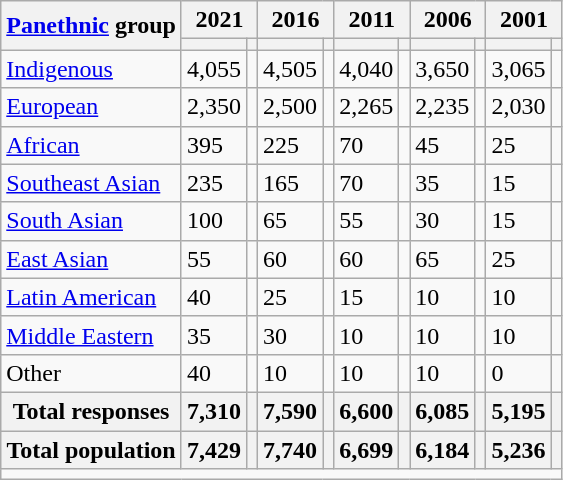<table class="wikitable collapsible sortable">
<tr>
<th rowspan="2"><a href='#'>Panethnic</a> group</th>
<th colspan="2">2021</th>
<th colspan="2">2016</th>
<th colspan="2">2011</th>
<th colspan="2">2006</th>
<th colspan="2">2001</th>
</tr>
<tr>
<th><a href='#'></a></th>
<th></th>
<th></th>
<th></th>
<th></th>
<th></th>
<th></th>
<th></th>
<th></th>
<th></th>
</tr>
<tr>
<td><a href='#'>Indigenous</a></td>
<td>4,055</td>
<td></td>
<td>4,505</td>
<td></td>
<td>4,040</td>
<td></td>
<td>3,650</td>
<td></td>
<td>3,065</td>
<td></td>
</tr>
<tr>
<td><a href='#'>European</a></td>
<td>2,350</td>
<td></td>
<td>2,500</td>
<td></td>
<td>2,265</td>
<td></td>
<td>2,235</td>
<td></td>
<td>2,030</td>
<td></td>
</tr>
<tr>
<td><a href='#'>African</a></td>
<td>395</td>
<td></td>
<td>225</td>
<td></td>
<td>70</td>
<td></td>
<td>45</td>
<td></td>
<td>25</td>
<td></td>
</tr>
<tr>
<td><a href='#'>Southeast Asian</a></td>
<td>235</td>
<td></td>
<td>165</td>
<td></td>
<td>70</td>
<td></td>
<td>35</td>
<td></td>
<td>15</td>
<td></td>
</tr>
<tr>
<td><a href='#'>South Asian</a></td>
<td>100</td>
<td></td>
<td>65</td>
<td></td>
<td>55</td>
<td></td>
<td>30</td>
<td></td>
<td>15</td>
<td></td>
</tr>
<tr>
<td><a href='#'>East Asian</a></td>
<td>55</td>
<td></td>
<td>60</td>
<td></td>
<td>60</td>
<td></td>
<td>65</td>
<td></td>
<td>25</td>
<td></td>
</tr>
<tr>
<td><a href='#'>Latin American</a></td>
<td>40</td>
<td></td>
<td>25</td>
<td></td>
<td>15</td>
<td></td>
<td>10</td>
<td></td>
<td>10</td>
<td></td>
</tr>
<tr>
<td><a href='#'>Middle Eastern</a></td>
<td>35</td>
<td></td>
<td>30</td>
<td></td>
<td>10</td>
<td></td>
<td>10</td>
<td></td>
<td>10</td>
<td></td>
</tr>
<tr>
<td>Other</td>
<td>40</td>
<td></td>
<td>10</td>
<td></td>
<td>10</td>
<td></td>
<td>10</td>
<td></td>
<td>0</td>
<td></td>
</tr>
<tr>
<th>Total responses</th>
<th>7,310</th>
<th></th>
<th>7,590</th>
<th></th>
<th>6,600</th>
<th></th>
<th>6,085</th>
<th></th>
<th>5,195</th>
<th></th>
</tr>
<tr>
<th>Total population</th>
<th>7,429</th>
<th></th>
<th>7,740</th>
<th></th>
<th>6,699</th>
<th></th>
<th>6,184</th>
<th></th>
<th>5,236</th>
<th></th>
</tr>
<tr class="sortbottom">
<td colspan="11"></td>
</tr>
</table>
